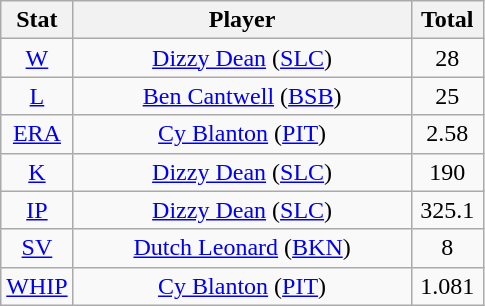<table class="wikitable" style="text-align:center;">
<tr>
<th style="width:15%;">Stat</th>
<th>Player</th>
<th style="width:15%;">Total</th>
</tr>
<tr>
<td><a href='#'>W</a></td>
<td><a href='#'>Dizzy Dean</a> (<a href='#'>SLC</a>)</td>
<td>28</td>
</tr>
<tr>
<td><a href='#'>L</a></td>
<td><a href='#'>Ben Cantwell</a> (<a href='#'>BSB</a>)</td>
<td>25</td>
</tr>
<tr>
<td><a href='#'>ERA</a></td>
<td><a href='#'>Cy Blanton</a> (<a href='#'>PIT</a>)</td>
<td>2.58</td>
</tr>
<tr>
<td><a href='#'>K</a></td>
<td><a href='#'>Dizzy Dean</a> (<a href='#'>SLC</a>)</td>
<td>190</td>
</tr>
<tr>
<td><a href='#'>IP</a></td>
<td><a href='#'>Dizzy Dean</a> (<a href='#'>SLC</a>)</td>
<td>325.1</td>
</tr>
<tr>
<td><a href='#'>SV</a></td>
<td><a href='#'>Dutch Leonard</a> (<a href='#'>BKN</a>)</td>
<td>8</td>
</tr>
<tr>
<td><a href='#'>WHIP</a></td>
<td><a href='#'>Cy Blanton</a> (<a href='#'>PIT</a>)</td>
<td>1.081</td>
</tr>
</table>
